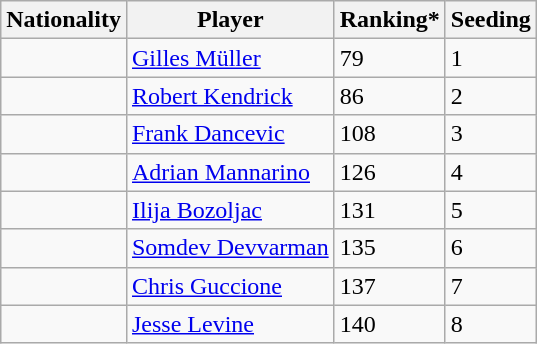<table class="wikitable" border="1">
<tr>
<th>Nationality</th>
<th>Player</th>
<th>Ranking*</th>
<th>Seeding</th>
</tr>
<tr>
<td></td>
<td><a href='#'>Gilles Müller</a></td>
<td>79</td>
<td>1</td>
</tr>
<tr>
<td></td>
<td><a href='#'>Robert Kendrick</a></td>
<td>86</td>
<td>2</td>
</tr>
<tr>
<td></td>
<td><a href='#'>Frank Dancevic</a></td>
<td>108</td>
<td>3</td>
</tr>
<tr>
<td></td>
<td><a href='#'>Adrian Mannarino</a></td>
<td>126</td>
<td>4</td>
</tr>
<tr>
<td></td>
<td><a href='#'>Ilija Bozoljac</a></td>
<td>131</td>
<td>5</td>
</tr>
<tr>
<td></td>
<td><a href='#'>Somdev Devvarman</a></td>
<td>135</td>
<td>6</td>
</tr>
<tr>
<td></td>
<td><a href='#'>Chris Guccione</a></td>
<td>137</td>
<td>7</td>
</tr>
<tr>
<td></td>
<td><a href='#'>Jesse Levine</a></td>
<td>140</td>
<td>8</td>
</tr>
</table>
